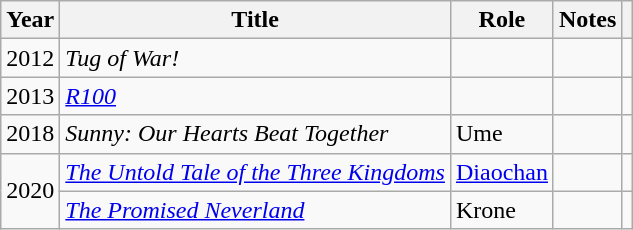<table class="wikitable sortable">
<tr>
<th>Year</th>
<th>Title</th>
<th>Role</th>
<th>Notes</th>
<th class="unsortable"></th>
</tr>
<tr>
<td>2012</td>
<td><em>Tug of War!</em></td>
<td></td>
<td></td>
<td></td>
</tr>
<tr>
<td>2013</td>
<td><em><a href='#'>R100</a></em></td>
<td></td>
<td></td>
<td></td>
</tr>
<tr>
<td>2018</td>
<td><em>Sunny: Our Hearts Beat Together</em></td>
<td>Ume</td>
<td></td>
<td></td>
</tr>
<tr>
<td rowspan=2>2020</td>
<td><em><a href='#'>The Untold Tale of the Three Kingdoms</a></em></td>
<td><a href='#'>Diaochan</a></td>
<td></td>
<td></td>
</tr>
<tr>
<td><em><a href='#'> The Promised Neverland</a></em></td>
<td>Krone</td>
<td></td>
<td></td>
</tr>
</table>
